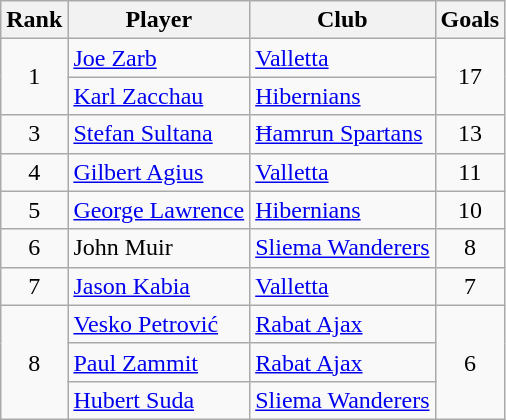<table class="wikitable" style="text-align:center">
<tr>
<th>Rank</th>
<th>Player</th>
<th>Club</th>
<th>Goals</th>
</tr>
<tr>
<td rowspan="2">1</td>
<td align="left"> <a href='#'>Joe Zarb</a></td>
<td align="left"><a href='#'>Valletta</a></td>
<td rowspan="2">17</td>
</tr>
<tr>
<td align="left"> <a href='#'>Karl Zacchau</a></td>
<td align="left"><a href='#'>Hibernians</a></td>
</tr>
<tr>
<td>3</td>
<td align="left"> <a href='#'>Stefan Sultana</a></td>
<td align="left"><a href='#'>Ħamrun Spartans</a></td>
<td>13</td>
</tr>
<tr>
<td>4</td>
<td align="left"> <a href='#'>Gilbert Agius</a></td>
<td align="left"><a href='#'>Valletta</a></td>
<td>11</td>
</tr>
<tr>
<td>5</td>
<td align="left"> <a href='#'>George Lawrence</a></td>
<td align="left"><a href='#'>Hibernians</a></td>
<td>10</td>
</tr>
<tr>
<td>6</td>
<td align="left"> John Muir</td>
<td align="left"><a href='#'>Sliema Wanderers</a></td>
<td>8</td>
</tr>
<tr>
<td>7</td>
<td align="left"> <a href='#'>Jason Kabia</a></td>
<td align="left"><a href='#'>Valletta</a></td>
<td>7</td>
</tr>
<tr>
<td rowspan="3">8</td>
<td align="left"> <a href='#'>Vesko Petrović</a></td>
<td align="left"><a href='#'>Rabat Ajax</a></td>
<td rowspan="3">6</td>
</tr>
<tr>
<td align="left"> <a href='#'>Paul Zammit</a></td>
<td align="left"><a href='#'>Rabat Ajax</a></td>
</tr>
<tr>
<td align="left"> <a href='#'>Hubert Suda</a></td>
<td align="left"><a href='#'>Sliema Wanderers</a></td>
</tr>
</table>
